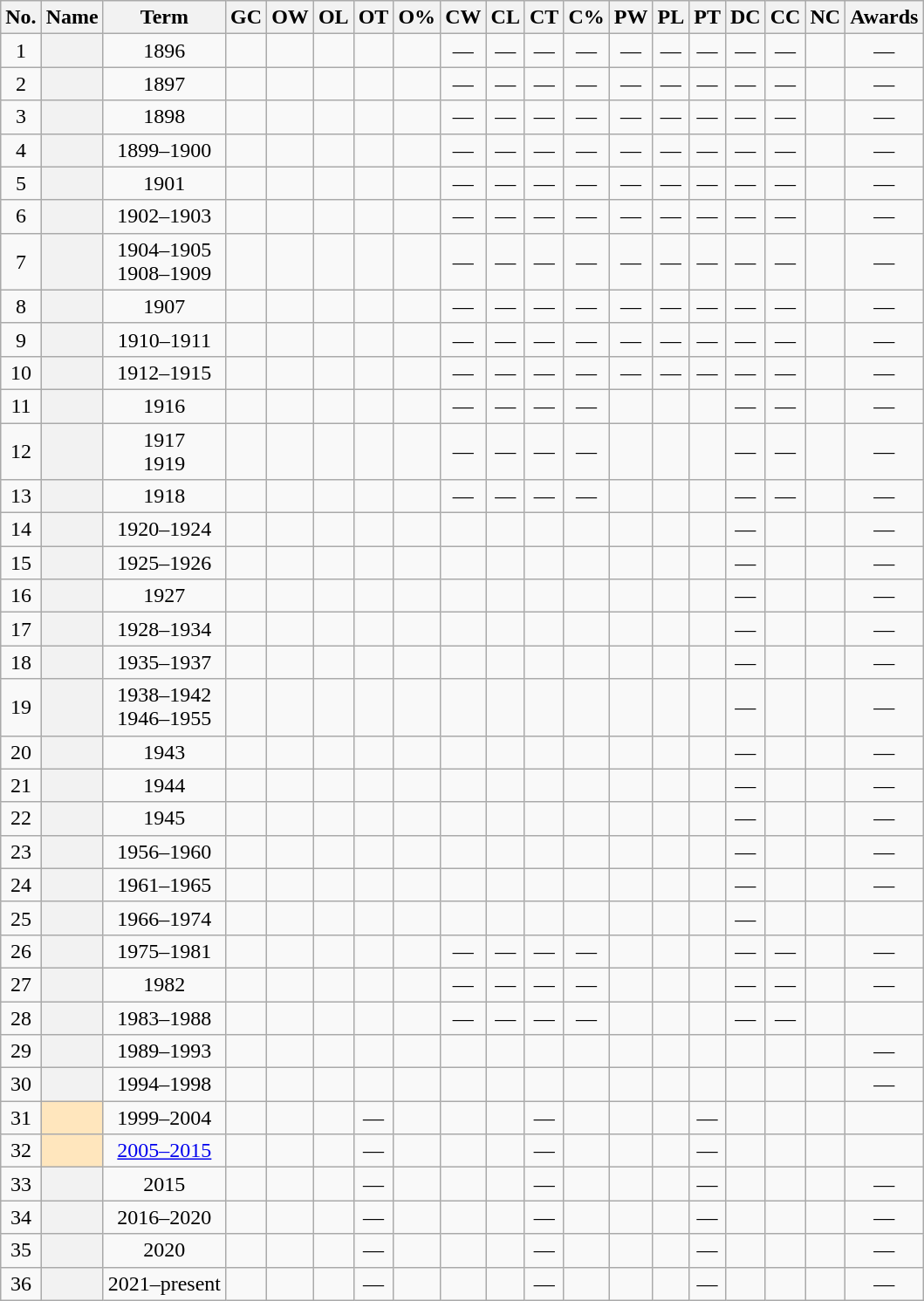<table class="wikitable sortable" style="text-align:center">
<tr>
<th scope="col" class="unsortable">No.</th>
<th scope="col">Name<br></th>
<th scope="col">Term<br></th>
<th scope="col">GC</th>
<th scope="col">OW</th>
<th scope="col">OL</th>
<th scope="col">OT</th>
<th scope="col">O%</th>
<th scope="col">CW</th>
<th scope="col">CL</th>
<th scope="col">CT</th>
<th scope="col">C%</th>
<th scope="col">PW</th>
<th scope="col">PL</th>
<th scope="col">PT</th>
<th scope="col">DC<br></th>
<th scope="col">CC</th>
<th scope="col">NC</th>
<th scope="col" class="unsortable">Awards</th>
</tr>
<tr>
<td>1</td>
<th scope="row"></th>
<td>1896</td>
<td></td>
<td></td>
<td></td>
<td></td>
<td></td>
<td>—</td>
<td>—</td>
<td>—</td>
<td>—</td>
<td>—</td>
<td>—</td>
<td>—</td>
<td>—</td>
<td>—</td>
<td></td>
<td>—</td>
</tr>
<tr>
<td>2</td>
<th scope="row"></th>
<td>1897</td>
<td></td>
<td></td>
<td></td>
<td></td>
<td></td>
<td>—</td>
<td>—</td>
<td>—</td>
<td>—</td>
<td>—</td>
<td>—</td>
<td>—</td>
<td>—</td>
<td>—</td>
<td></td>
<td>—</td>
</tr>
<tr>
<td>3</td>
<th scope="row"></th>
<td>1898</td>
<td></td>
<td></td>
<td></td>
<td></td>
<td></td>
<td>—</td>
<td>—</td>
<td>—</td>
<td>—</td>
<td>—</td>
<td>—</td>
<td>—</td>
<td>—</td>
<td>—</td>
<td></td>
<td>—</td>
</tr>
<tr>
<td>4</td>
<th scope="row"></th>
<td>1899–1900</td>
<td></td>
<td></td>
<td></td>
<td></td>
<td></td>
<td>—</td>
<td>—</td>
<td>—</td>
<td>—</td>
<td>—</td>
<td>—</td>
<td>—</td>
<td>—</td>
<td>—</td>
<td></td>
<td>—</td>
</tr>
<tr>
<td>5</td>
<th scope="row"></th>
<td>1901</td>
<td></td>
<td></td>
<td></td>
<td></td>
<td></td>
<td>—</td>
<td>—</td>
<td>—</td>
<td>—</td>
<td>—</td>
<td>—</td>
<td>—</td>
<td>—</td>
<td>—</td>
<td></td>
<td>—</td>
</tr>
<tr>
<td>6</td>
<th scope="row"></th>
<td>1902–1903</td>
<td></td>
<td></td>
<td></td>
<td></td>
<td></td>
<td>—</td>
<td>—</td>
<td>—</td>
<td>—</td>
<td>—</td>
<td>—</td>
<td>—</td>
<td>—</td>
<td>—</td>
<td></td>
<td>—</td>
</tr>
<tr>
<td>7</td>
<th scope="row"></th>
<td>1904–1905<br>1908–1909</td>
<td></td>
<td></td>
<td></td>
<td></td>
<td></td>
<td>—</td>
<td>—</td>
<td>—</td>
<td>—</td>
<td>—</td>
<td>—</td>
<td>—</td>
<td>—</td>
<td>—</td>
<td></td>
<td>—</td>
</tr>
<tr>
<td>8</td>
<th scope="row"></th>
<td>1907</td>
<td></td>
<td></td>
<td></td>
<td></td>
<td></td>
<td>—</td>
<td>—</td>
<td>—</td>
<td>—</td>
<td>—</td>
<td>—</td>
<td>—</td>
<td>—</td>
<td>—</td>
<td></td>
<td>—</td>
</tr>
<tr>
<td>9</td>
<th scope="row"></th>
<td>1910–1911</td>
<td></td>
<td></td>
<td></td>
<td></td>
<td></td>
<td>—</td>
<td>—</td>
<td>—</td>
<td>—</td>
<td>—</td>
<td>—</td>
<td>—</td>
<td>—</td>
<td>—</td>
<td></td>
<td>—</td>
</tr>
<tr>
<td>10</td>
<th scope="row"></th>
<td>1912–1915</td>
<td></td>
<td></td>
<td></td>
<td></td>
<td></td>
<td>—</td>
<td>—</td>
<td>—</td>
<td>—</td>
<td>—</td>
<td>—</td>
<td>—</td>
<td>—</td>
<td>—</td>
<td></td>
<td>—</td>
</tr>
<tr>
<td>11</td>
<th scope="row"></th>
<td>1916</td>
<td></td>
<td></td>
<td></td>
<td></td>
<td></td>
<td>—</td>
<td>—</td>
<td>—</td>
<td>—</td>
<td></td>
<td></td>
<td></td>
<td>—</td>
<td>—</td>
<td></td>
<td>—</td>
</tr>
<tr>
<td>12</td>
<th scope="row"></th>
<td>1917<br>1919</td>
<td></td>
<td></td>
<td></td>
<td></td>
<td></td>
<td>—</td>
<td>—</td>
<td>—</td>
<td>—</td>
<td></td>
<td></td>
<td></td>
<td>—</td>
<td>—</td>
<td></td>
<td>—</td>
</tr>
<tr>
<td>13</td>
<th scope="row"></th>
<td>1918</td>
<td></td>
<td></td>
<td></td>
<td></td>
<td></td>
<td>—</td>
<td>—</td>
<td>—</td>
<td>—</td>
<td></td>
<td></td>
<td></td>
<td>—</td>
<td>—</td>
<td></td>
<td>—</td>
</tr>
<tr>
<td>14</td>
<th scope="row"></th>
<td>1920–1924</td>
<td></td>
<td></td>
<td></td>
<td></td>
<td></td>
<td></td>
<td></td>
<td></td>
<td></td>
<td></td>
<td></td>
<td></td>
<td>—</td>
<td></td>
<td></td>
<td>—</td>
</tr>
<tr>
<td>15</td>
<th scope="row"></th>
<td>1925–1926</td>
<td></td>
<td></td>
<td></td>
<td></td>
<td></td>
<td></td>
<td></td>
<td></td>
<td></td>
<td></td>
<td></td>
<td></td>
<td>—</td>
<td></td>
<td></td>
<td>—</td>
</tr>
<tr>
<td>16</td>
<th scope="row"></th>
<td>1927</td>
<td></td>
<td></td>
<td></td>
<td></td>
<td></td>
<td></td>
<td></td>
<td></td>
<td></td>
<td></td>
<td></td>
<td></td>
<td>—</td>
<td></td>
<td></td>
<td>—</td>
</tr>
<tr>
<td>17</td>
<th scope="row"></th>
<td>1928–1934</td>
<td></td>
<td></td>
<td></td>
<td></td>
<td></td>
<td></td>
<td></td>
<td></td>
<td></td>
<td></td>
<td></td>
<td></td>
<td>—</td>
<td></td>
<td></td>
<td>—</td>
</tr>
<tr>
<td>18</td>
<th scope="row"></th>
<td>1935–1937</td>
<td></td>
<td></td>
<td></td>
<td></td>
<td></td>
<td></td>
<td></td>
<td></td>
<td></td>
<td></td>
<td></td>
<td></td>
<td>—</td>
<td></td>
<td></td>
<td>—</td>
</tr>
<tr>
<td>19</td>
<th scope="row"></th>
<td>1938–1942<br>1946–1955</td>
<td></td>
<td></td>
<td></td>
<td></td>
<td></td>
<td></td>
<td></td>
<td></td>
<td></td>
<td></td>
<td></td>
<td></td>
<td>—</td>
<td></td>
<td></td>
<td>—</td>
</tr>
<tr>
<td>20</td>
<th scope="row"></th>
<td>1943</td>
<td></td>
<td></td>
<td></td>
<td></td>
<td></td>
<td></td>
<td></td>
<td></td>
<td></td>
<td></td>
<td></td>
<td></td>
<td>—</td>
<td></td>
<td></td>
<td>—</td>
</tr>
<tr>
<td>21</td>
<th scope="row"></th>
<td>1944</td>
<td></td>
<td></td>
<td></td>
<td></td>
<td></td>
<td></td>
<td></td>
<td></td>
<td></td>
<td></td>
<td></td>
<td></td>
<td>—</td>
<td></td>
<td></td>
<td>—</td>
</tr>
<tr>
<td>22</td>
<th scope="row"></th>
<td>1945</td>
<td></td>
<td></td>
<td></td>
<td></td>
<td></td>
<td></td>
<td></td>
<td></td>
<td></td>
<td></td>
<td></td>
<td></td>
<td>—</td>
<td></td>
<td></td>
<td>—</td>
</tr>
<tr>
<td>23</td>
<th scope="row"></th>
<td>1956–1960</td>
<td></td>
<td></td>
<td></td>
<td></td>
<td></td>
<td></td>
<td></td>
<td></td>
<td></td>
<td></td>
<td></td>
<td></td>
<td>—</td>
<td></td>
<td></td>
<td>—</td>
</tr>
<tr>
<td>24</td>
<th scope="row"></th>
<td>1961–1965</td>
<td></td>
<td></td>
<td></td>
<td></td>
<td></td>
<td></td>
<td></td>
<td></td>
<td></td>
<td></td>
<td></td>
<td></td>
<td>—</td>
<td></td>
<td></td>
<td>—</td>
</tr>
<tr>
<td>25</td>
<th scope="row"></th>
<td>1966–1974</td>
<td></td>
<td></td>
<td></td>
<td></td>
<td></td>
<td></td>
<td></td>
<td></td>
<td></td>
<td></td>
<td></td>
<td></td>
<td>—</td>
<td></td>
<td></td>
<td></td>
</tr>
<tr>
<td>26</td>
<th scope="row"></th>
<td>1975–1981</td>
<td></td>
<td></td>
<td></td>
<td></td>
<td></td>
<td>—</td>
<td>—</td>
<td>—</td>
<td>—</td>
<td></td>
<td></td>
<td></td>
<td>—</td>
<td>—</td>
<td></td>
<td>—</td>
</tr>
<tr>
<td>27</td>
<th scope="row"></th>
<td>1982</td>
<td></td>
<td></td>
<td></td>
<td></td>
<td></td>
<td>—</td>
<td>—</td>
<td>—</td>
<td>—</td>
<td></td>
<td></td>
<td></td>
<td>—</td>
<td>—</td>
<td></td>
<td>—</td>
</tr>
<tr>
<td>28</td>
<th scope="row"></th>
<td>1983–1988</td>
<td></td>
<td></td>
<td></td>
<td></td>
<td></td>
<td>—</td>
<td>—</td>
<td>—</td>
<td>—</td>
<td></td>
<td></td>
<td></td>
<td>—</td>
<td>—</td>
<td></td>
<td></td>
</tr>
<tr>
<td>29</td>
<th scope="row"></th>
<td>1989–1993</td>
<td></td>
<td></td>
<td></td>
<td></td>
<td></td>
<td></td>
<td></td>
<td></td>
<td></td>
<td></td>
<td></td>
<td></td>
<td></td>
<td></td>
<td></td>
<td>—</td>
</tr>
<tr>
<td>30</td>
<th scope="row"></th>
<td>1994–1998</td>
<td></td>
<td></td>
<td></td>
<td></td>
<td></td>
<td></td>
<td></td>
<td></td>
<td></td>
<td></td>
<td></td>
<td></td>
<td></td>
<td></td>
<td></td>
<td>—</td>
</tr>
<tr>
<td>31</td>
<td scope="row" align="center" bgcolor=#FFE6BD><strong></strong><sup></sup></td>
<td>1999–2004</td>
<td></td>
<td></td>
<td></td>
<td>—</td>
<td></td>
<td></td>
<td></td>
<td>—</td>
<td></td>
<td></td>
<td></td>
<td>—</td>
<td></td>
<td></td>
<td></td>
<td></td>
</tr>
<tr>
<td>32</td>
<td scope="row" align="center" bgcolor=#FFE6BD><strong></strong><sup></sup></td>
<td><a href='#'>2005–2015</a></td>
<td></td>
<td></td>
<td></td>
<td>—</td>
<td></td>
<td></td>
<td></td>
<td>—</td>
<td></td>
<td></td>
<td></td>
<td>—</td>
<td></td>
<td></td>
<td></td>
<td><br></td>
</tr>
<tr>
<td>33</td>
<th scope="row"></th>
<td>2015</td>
<td></td>
<td></td>
<td></td>
<td>—</td>
<td></td>
<td></td>
<td></td>
<td>—</td>
<td></td>
<td></td>
<td></td>
<td>—</td>
<td></td>
<td></td>
<td></td>
<td>—</td>
</tr>
<tr>
<td>34</td>
<th scope="row"></th>
<td>2016–2020</td>
<td></td>
<td></td>
<td></td>
<td>—</td>
<td></td>
<td></td>
<td></td>
<td>—</td>
<td></td>
<td></td>
<td></td>
<td>—</td>
<td></td>
<td></td>
<td></td>
<td>—</td>
</tr>
<tr>
<td>35</td>
<th scope="row"></th>
<td>2020</td>
<td></td>
<td></td>
<td></td>
<td>—</td>
<td></td>
<td></td>
<td></td>
<td>—</td>
<td></td>
<td></td>
<td></td>
<td>—</td>
<td></td>
<td></td>
<td></td>
<td>—</td>
</tr>
<tr>
<td>36</td>
<th scope="row"></th>
<td>2021–present</td>
<td></td>
<td></td>
<td></td>
<td>—</td>
<td></td>
<td></td>
<td></td>
<td>—</td>
<td></td>
<td></td>
<td></td>
<td>—</td>
<td></td>
<td></td>
<td></td>
<td>—</td>
</tr>
</table>
